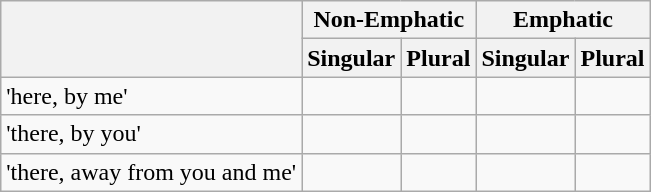<table class="wikitable">
<tr>
<th rowspan="2"></th>
<th colspan="2">Non-Emphatic</th>
<th colspan="2">Emphatic</th>
</tr>
<tr>
<th>Singular</th>
<th>Plural</th>
<th>Singular</th>
<th>Plural</th>
</tr>
<tr>
<td>'here, by me'</td>
<td></td>
<td></td>
<td></td>
<td></td>
</tr>
<tr>
<td>'there, by you'</td>
<td></td>
<td></td>
<td></td>
<td></td>
</tr>
<tr>
<td>'there, away from you and me'</td>
<td></td>
<td></td>
<td></td>
<td></td>
</tr>
</table>
